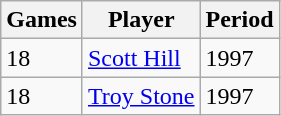<table class="wikitable">
<tr>
<th>Games</th>
<th>Player</th>
<th>Period</th>
</tr>
<tr>
<td>18</td>
<td><a href='#'>Scott Hill</a></td>
<td>1997</td>
</tr>
<tr>
<td>18</td>
<td><a href='#'>Troy Stone</a></td>
<td>1997</td>
</tr>
</table>
